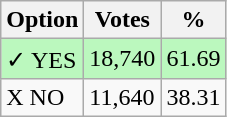<table class="wikitable">
<tr>
<th>Option</th>
<th>Votes</th>
<th>%</th>
</tr>
<tr>
<td style=background:#bbf8be>✓ YES</td>
<td style=background:#bbf8be>18,740</td>
<td style=background:#bbf8be>61.69</td>
</tr>
<tr>
<td>X NO</td>
<td>11,640</td>
<td>38.31</td>
</tr>
</table>
